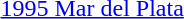<table>
<tr>
<td><a href='#'>1995 Mar del Plata</a><br></td>
<td></td>
<td></td>
<td></td>
</tr>
</table>
